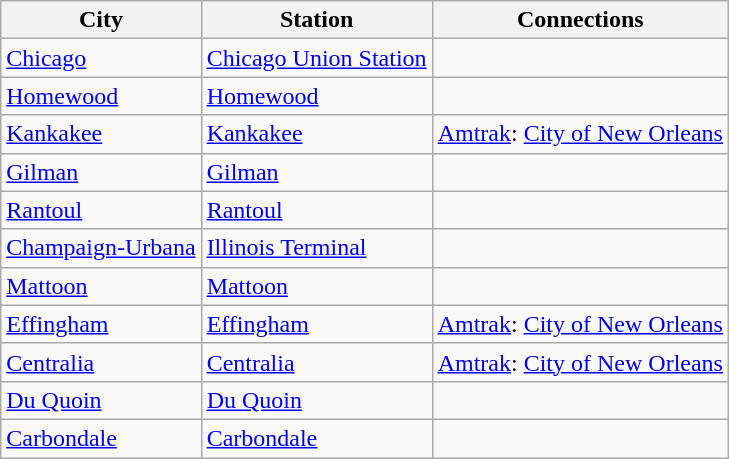<table class="wikitable mw-collapsible">
<tr>
<th>City</th>
<th>Station</th>
<th>Connections</th>
</tr>
<tr>
<td><a href='#'>Chicago</a></td>
<td><a href='#'>Chicago Union Station</a></td>
<td></td>
</tr>
<tr>
<td><a href='#'>Homewood</a></td>
<td><a href='#'>Homewood</a></td>
<td></td>
</tr>
<tr>
<td><a href='#'>Kankakee</a></td>
<td><a href='#'>Kankakee</a></td>
<td> <a href='#'>Amtrak</a>: <a href='#'>City of New Orleans</a></td>
</tr>
<tr>
<td><a href='#'>Gilman</a></td>
<td><a href='#'>Gilman</a></td>
<td></td>
</tr>
<tr>
<td><a href='#'>Rantoul</a></td>
<td><a href='#'>Rantoul</a></td>
<td></td>
</tr>
<tr>
<td><a href='#'>Champaign-Urbana</a></td>
<td><a href='#'>Illinois Terminal</a></td>
<td></td>
</tr>
<tr>
<td><a href='#'>Mattoon</a></td>
<td><a href='#'>Mattoon</a></td>
<td></td>
</tr>
<tr>
<td><a href='#'>Effingham</a></td>
<td><a href='#'>Effingham</a></td>
<td> <a href='#'>Amtrak</a>: <a href='#'>City of New Orleans</a></td>
</tr>
<tr>
<td><a href='#'>Centralia</a></td>
<td><a href='#'>Centralia</a></td>
<td> <a href='#'>Amtrak</a>: <a href='#'>City of New Orleans</a></td>
</tr>
<tr>
<td><a href='#'>Du Quoin</a></td>
<td><a href='#'>Du Quoin</a></td>
<td></td>
</tr>
<tr>
<td><a href='#'>Carbondale</a></td>
<td><a href='#'>Carbondale</a></td>
<td></td>
</tr>
</table>
